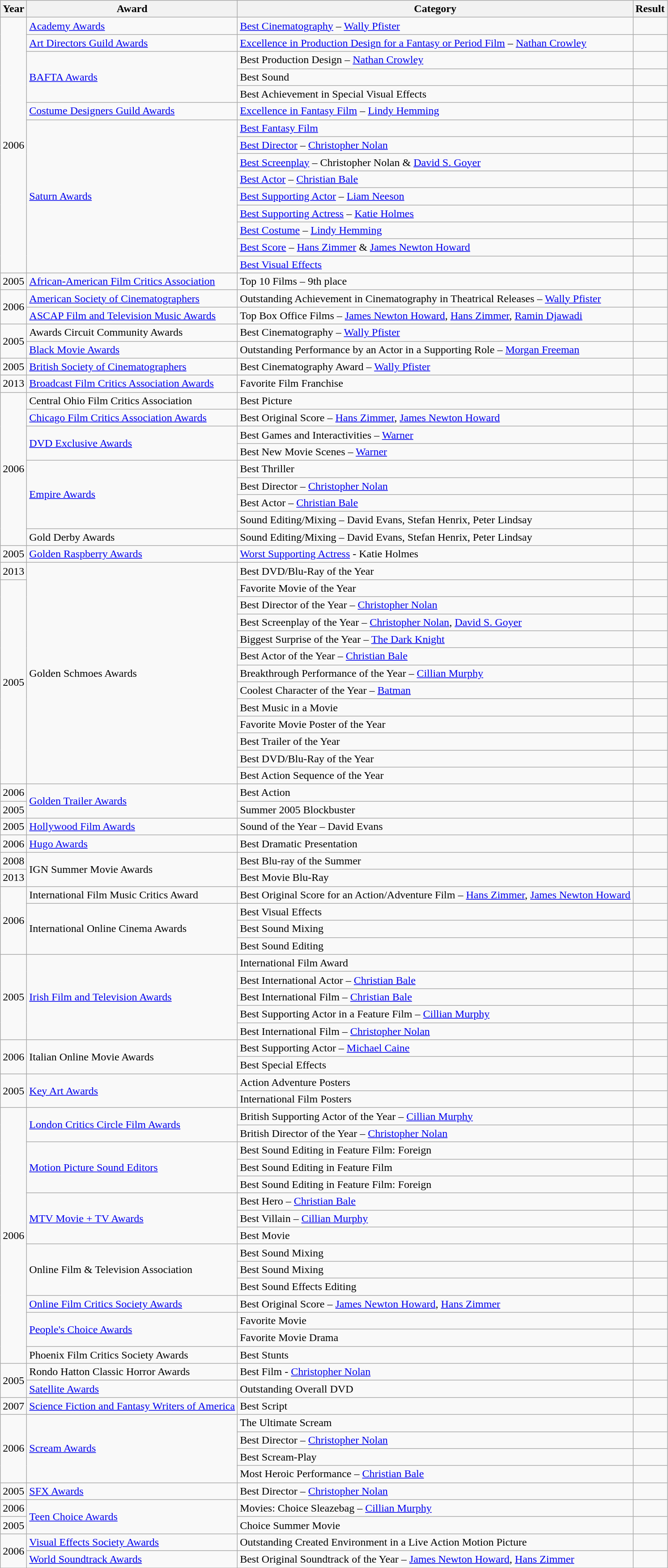<table class="wikitable sortable">
<tr>
<th>Year</th>
<th>Award</th>
<th>Category</th>
<th>Result</th>
</tr>
<tr>
<td rowspan="15">2006</td>
<td><a href='#'>Academy Awards</a></td>
<td><a href='#'>Best Cinematography</a> – <a href='#'>Wally Pfister</a></td>
<td></td>
</tr>
<tr>
<td><a href='#'>Art Directors Guild Awards</a></td>
<td><a href='#'>Excellence in Production Design for a Fantasy or Period Film</a> – <a href='#'>Nathan Crowley</a></td>
<td></td>
</tr>
<tr>
<td rowspan="3"><a href='#'>BAFTA Awards</a></td>
<td>Best Production Design – <a href='#'>Nathan Crowley</a></td>
<td></td>
</tr>
<tr>
<td>Best Sound</td>
<td></td>
</tr>
<tr>
<td>Best Achievement in Special Visual Effects</td>
<td></td>
</tr>
<tr>
<td><a href='#'>Costume Designers Guild Awards</a></td>
<td><a href='#'>Excellence in Fantasy Film</a> – <a href='#'>Lindy Hemming</a></td>
<td></td>
</tr>
<tr>
<td rowspan="9"><a href='#'>Saturn Awards</a></td>
<td><a href='#'>Best Fantasy Film</a></td>
<td></td>
</tr>
<tr>
<td><a href='#'>Best Director</a> – <a href='#'>Christopher Nolan</a></td>
<td></td>
</tr>
<tr>
<td><a href='#'>Best Screenplay</a> – Christopher Nolan & <a href='#'>David S. Goyer</a></td>
<td></td>
</tr>
<tr>
<td><a href='#'>Best Actor</a> – <a href='#'>Christian Bale</a></td>
<td></td>
</tr>
<tr>
<td><a href='#'>Best Supporting Actor</a> – <a href='#'>Liam Neeson</a></td>
<td></td>
</tr>
<tr>
<td><a href='#'>Best Supporting Actress</a> – <a href='#'>Katie Holmes</a></td>
<td></td>
</tr>
<tr>
<td><a href='#'>Best Costume</a> – <a href='#'>Lindy Hemming</a></td>
<td></td>
</tr>
<tr>
<td><a href='#'>Best Score</a> – <a href='#'>Hans Zimmer</a> & <a href='#'>James Newton Howard</a></td>
<td></td>
</tr>
<tr>
<td><a href='#'>Best Visual Effects</a></td>
<td></td>
</tr>
<tr>
<td>2005</td>
<td><a href='#'>African-American Film Critics Association</a></td>
<td>Top 10 Films – 9th place</td>
<td></td>
</tr>
<tr>
<td rowspan="2">2006</td>
<td><a href='#'>American Society of Cinematographers</a></td>
<td>Outstanding Achievement in Cinematography in Theatrical Releases – <a href='#'>Wally Pfister</a></td>
<td></td>
</tr>
<tr>
<td><a href='#'>ASCAP Film and Television Music Awards</a></td>
<td>Top Box Office Films – <a href='#'>James Newton Howard</a>, <a href='#'>Hans Zimmer</a>, <a href='#'>Ramin Djawadi</a></td>
<td></td>
</tr>
<tr>
<td rowspan="2">2005</td>
<td>Awards Circuit Community Awards</td>
<td>Best Cinematography – <a href='#'>Wally Pfister</a></td>
<td></td>
</tr>
<tr>
<td><a href='#'>Black Movie Awards</a></td>
<td>Outstanding Performance by an Actor in a Supporting Role – <a href='#'>Morgan Freeman</a></td>
<td></td>
</tr>
<tr>
<td>2005</td>
<td><a href='#'>British Society of Cinematographers</a></td>
<td>Best Cinematography Award – <a href='#'>Wally Pfister</a></td>
<td></td>
</tr>
<tr>
<td>2013</td>
<td><a href='#'>Broadcast Film Critics Association Awards</a></td>
<td>Favorite Film Franchise</td>
<td></td>
</tr>
<tr>
<td rowspan="9">2006</td>
<td>Central Ohio Film Critics Association</td>
<td>Best Picture</td>
<td></td>
</tr>
<tr>
<td><a href='#'>Chicago Film Critics Association Awards</a></td>
<td>Best Original Score – <a href='#'>Hans Zimmer</a>, <a href='#'>James Newton Howard</a></td>
<td></td>
</tr>
<tr>
<td rowspan="2"><a href='#'>DVD Exclusive Awards</a></td>
<td>Best Games and Interactivities – <a href='#'>Warner</a></td>
<td></td>
</tr>
<tr>
<td>Best New Movie Scenes – <a href='#'>Warner</a></td>
<td></td>
</tr>
<tr>
<td rowspan="4"><a href='#'>Empire Awards</a></td>
<td>Best Thriller</td>
<td></td>
</tr>
<tr>
<td>Best Director – <a href='#'>Christopher Nolan</a></td>
<td></td>
</tr>
<tr>
<td>Best Actor – <a href='#'>Christian Bale</a></td>
<td></td>
</tr>
<tr>
<td>Sound Editing/Mixing – David Evans, Stefan Henrix, Peter Lindsay</td>
<td></td>
</tr>
<tr>
<td>Gold Derby Awards</td>
<td>Sound Editing/Mixing – David Evans, Stefan Henrix, Peter Lindsay</td>
<td></td>
</tr>
<tr>
<td>2005</td>
<td><a href='#'>Golden Raspberry Awards</a></td>
<td><a href='#'>Worst Supporting Actress</a> - Katie Holmes</td>
<td></td>
</tr>
<tr>
<td>2013</td>
<td rowspan="13">Golden Schmoes Awards</td>
<td>Best DVD/Blu-Ray of the Year</td>
<td></td>
</tr>
<tr>
<td rowspan="12">2005</td>
<td>Favorite Movie of the Year</td>
<td></td>
</tr>
<tr>
<td>Best Director of the Year – <a href='#'>Christopher Nolan</a></td>
<td></td>
</tr>
<tr>
<td>Best Screenplay of the Year – <a href='#'>Christopher Nolan</a>, <a href='#'>David S. Goyer</a></td>
<td></td>
</tr>
<tr>
<td>Biggest Surprise of the Year – <a href='#'>The Dark Knight</a></td>
<td></td>
</tr>
<tr>
<td>Best Actor of the Year – <a href='#'>Christian Bale</a></td>
<td></td>
</tr>
<tr>
<td>Breakthrough Performance of the Year – <a href='#'>Cillian Murphy</a></td>
<td></td>
</tr>
<tr>
<td>Coolest Character of the Year – <a href='#'>Batman</a></td>
<td></td>
</tr>
<tr>
<td>Best Music in a Movie</td>
<td></td>
</tr>
<tr>
<td>Favorite Movie Poster of the Year</td>
<td></td>
</tr>
<tr>
<td>Best Trailer of the Year</td>
<td></td>
</tr>
<tr>
<td>Best DVD/Blu-Ray of the Year</td>
<td></td>
</tr>
<tr>
<td>Best Action Sequence of the Year</td>
<td></td>
</tr>
<tr>
<td>2006</td>
<td rowspan="2"><a href='#'>Golden Trailer Awards</a></td>
<td>Best Action</td>
<td></td>
</tr>
<tr>
<td>2005</td>
<td>Summer 2005 Blockbuster</td>
<td></td>
</tr>
<tr>
<td>2005</td>
<td><a href='#'>Hollywood Film Awards</a></td>
<td>Sound of the Year – David Evans</td>
<td></td>
</tr>
<tr>
<td>2006</td>
<td><a href='#'>Hugo Awards</a></td>
<td>Best Dramatic Presentation</td>
<td></td>
</tr>
<tr>
<td>2008</td>
<td rowspan="2">IGN Summer Movie Awards</td>
<td>Best Blu-ray of the Summer</td>
<td></td>
</tr>
<tr>
<td>2013</td>
<td>Best Movie Blu-Ray</td>
<td></td>
</tr>
<tr>
<td rowspan="4">2006</td>
<td>International Film Music Critics Award</td>
<td>Best Original Score for an Action/Adventure Film – <a href='#'>Hans Zimmer</a>, <a href='#'>James Newton Howard</a></td>
<td></td>
</tr>
<tr>
<td rowspan="3">International Online Cinema Awards</td>
<td>Best Visual Effects</td>
<td></td>
</tr>
<tr>
<td>Best Sound Mixing</td>
<td></td>
</tr>
<tr>
<td>Best Sound Editing</td>
<td></td>
</tr>
<tr>
<td rowspan="5">2005</td>
<td rowspan="5"><a href='#'>Irish Film and Television Awards</a></td>
<td>International Film Award</td>
<td></td>
</tr>
<tr>
<td>Best International Actor – <a href='#'>Christian Bale</a></td>
<td></td>
</tr>
<tr>
<td>Best International Film – <a href='#'>Christian Bale</a></td>
<td></td>
</tr>
<tr>
<td>Best Supporting Actor in a Feature Film – <a href='#'>Cillian Murphy</a></td>
<td></td>
</tr>
<tr>
<td>Best International Film – <a href='#'>Christopher Nolan</a></td>
<td></td>
</tr>
<tr>
<td rowspan="2">2006</td>
<td rowspan="2">Italian Online Movie Awards</td>
<td>Best Supporting Actor – <a href='#'>Michael Caine</a></td>
<td></td>
</tr>
<tr>
<td>Best Special Effects</td>
<td></td>
</tr>
<tr>
<td rowspan="2">2005</td>
<td rowspan="2"><a href='#'>Key Art Awards</a></td>
<td>Action Adventure Posters</td>
<td></td>
</tr>
<tr>
<td>International Film Posters</td>
<td></td>
</tr>
<tr>
<td rowspan="15">2006</td>
<td rowspan="2"><a href='#'>London Critics Circle Film Awards</a></td>
<td>British Supporting Actor of the Year – <a href='#'>Cillian Murphy</a></td>
<td></td>
</tr>
<tr>
<td>British Director of the Year – <a href='#'>Christopher Nolan</a></td>
<td></td>
</tr>
<tr>
<td rowspan="3"><a href='#'>Motion Picture Sound Editors</a></td>
<td>Best Sound Editing in Feature Film: Foreign</td>
<td></td>
</tr>
<tr>
<td>Best Sound Editing in Feature Film</td>
<td></td>
</tr>
<tr>
<td>Best Sound Editing in Feature Film: Foreign</td>
<td></td>
</tr>
<tr>
<td rowspan="3"><a href='#'>MTV Movie + TV Awards</a></td>
<td>Best Hero – <a href='#'>Christian Bale</a></td>
<td></td>
</tr>
<tr>
<td>Best Villain – <a href='#'>Cillian Murphy</a></td>
<td></td>
</tr>
<tr>
<td>Best Movie</td>
<td></td>
</tr>
<tr>
<td rowspan="3">Online Film & Television Association</td>
<td>Best Sound Mixing</td>
<td></td>
</tr>
<tr>
<td>Best Sound Mixing</td>
<td></td>
</tr>
<tr>
<td>Best Sound Effects Editing</td>
<td></td>
</tr>
<tr>
<td><a href='#'>Online Film Critics Society Awards</a></td>
<td>Best Original Score – <a href='#'>James Newton Howard</a>, <a href='#'>Hans Zimmer</a></td>
<td></td>
</tr>
<tr>
<td rowspan="2"><a href='#'>People's Choice Awards</a></td>
<td>Favorite Movie</td>
<td></td>
</tr>
<tr>
<td>Favorite Movie Drama</td>
<td></td>
</tr>
<tr>
<td>Phoenix Film Critics Society Awards</td>
<td>Best Stunts</td>
<td></td>
</tr>
<tr>
<td rowspan="2">2005</td>
<td>Rondo Hatton Classic Horror Awards</td>
<td>Best Film - <a href='#'>Christopher Nolan</a></td>
<td></td>
</tr>
<tr>
<td><a href='#'>Satellite Awards</a></td>
<td>Outstanding Overall DVD</td>
<td></td>
</tr>
<tr>
<td>2007</td>
<td><a href='#'>Science Fiction and Fantasy Writers of America</a></td>
<td>Best Script</td>
<td></td>
</tr>
<tr>
<td rowspan="4">2006</td>
<td rowspan="4"><a href='#'>Scream Awards</a></td>
<td>The Ultimate Scream</td>
<td></td>
</tr>
<tr>
<td>Best Director – <a href='#'>Christopher Nolan</a></td>
<td></td>
</tr>
<tr>
<td>Best Scream-Play</td>
<td></td>
</tr>
<tr>
<td>Most Heroic Performance – <a href='#'>Christian Bale</a></td>
<td></td>
</tr>
<tr>
<td>2005</td>
<td><a href='#'>SFX Awards</a></td>
<td>Best Director – <a href='#'>Christopher Nolan</a></td>
<td></td>
</tr>
<tr>
<td>2006</td>
<td rowspan="2"><a href='#'>Teen Choice Awards</a></td>
<td>Movies: Choice Sleazebag – <a href='#'>Cillian Murphy</a></td>
<td></td>
</tr>
<tr>
<td>2005</td>
<td>Choice Summer Movie</td>
<td></td>
</tr>
<tr>
<td rowspan="2">2006</td>
<td><a href='#'>Visual Effects Society Awards</a></td>
<td>Outstanding Created Environment in a Live Action Motion Picture</td>
<td></td>
</tr>
<tr>
<td><a href='#'>World Soundtrack Awards</a></td>
<td>Best Original Soundtrack of the Year – <a href='#'>James Newton Howard</a>, <a href='#'>Hans Zimmer</a></td>
<td></td>
</tr>
<tr>
</tr>
</table>
